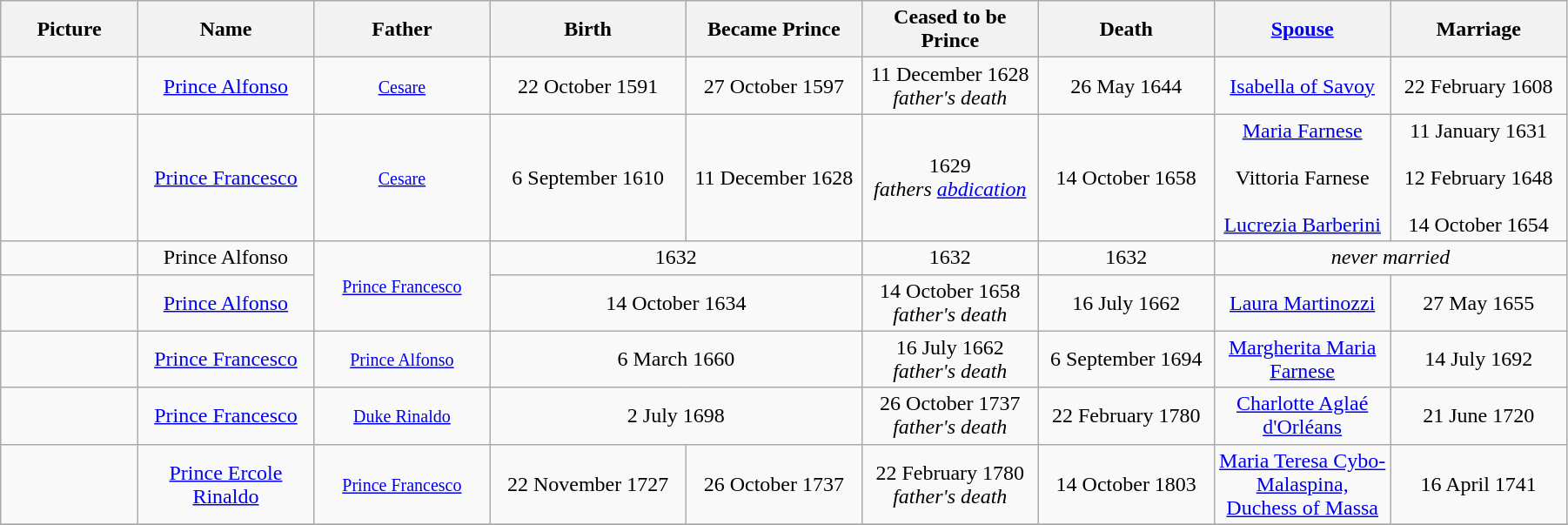<table width=95% class="wikitable">
<tr>
<th width = "7%">Picture</th>
<th width = "9%">Name</th>
<th width = "9%">Father</th>
<th width = "10%">Birth</th>
<th width = "9%">Became Prince</th>
<th width = "9%">Ceased to be Prince</th>
<th width = "9%">Death</th>
<th width = "9%"><a href='#'>Spouse</a></th>
<th width = "9%">Marriage</th>
</tr>
<tr>
<td align="center"></td>
<td align="center"><a href='#'>Prince Alfonso</a></td>
<td align="center"><small><a href='#'>Cesare</a></small></td>
<td align="center">22 October 1591</td>
<td align="center">27 October 1597</td>
<td align="center">11 December 1628<br><em>father's death</em></td>
<td align="center">26 May 1644</td>
<td align="center"><a href='#'>Isabella of Savoy</a></td>
<td align="center">22 February 1608</td>
</tr>
<tr>
<td align="center"></td>
<td align="center"><a href='#'>Prince Francesco</a></td>
<td align="center"><small><a href='#'>Cesare</a></small></td>
<td align="center">6 September 1610</td>
<td align="center">11 December 1628</td>
<td align="center">1629<br><em>fathers <a href='#'>abdication</a></em></td>
<td align="center">14 October 1658</td>
<td align="center"><a href='#'>Maria Farnese</a><br><br>Vittoria Farnese<br><br><a href='#'>Lucrezia Barberini</a></td>
<td align="center">11 January 1631<br><br>12 February 1648<br><br>14 October 1654</td>
</tr>
<tr>
<td align="center"></td>
<td align="center">Prince Alfonso</td>
<td align="center" rowspan="2"><small><a href='#'>Prince Francesco</a></small></td>
<td align="center" colspan="2">1632</td>
<td align="center">1632</td>
<td align="center">1632</td>
<td align="center" colspan="2"><em>never married</em></td>
</tr>
<tr>
<td align="center"></td>
<td align="center"><a href='#'>Prince Alfonso</a></td>
<td align="center" colspan="2">14 October 1634</td>
<td align="center">14 October 1658<br><em>father's death</em></td>
<td align="center">16 July 1662</td>
<td align="center"><a href='#'>Laura Martinozzi</a></td>
<td align="center">27 May 1655</td>
</tr>
<tr>
<td align="center"></td>
<td align="center"><a href='#'>Prince Francesco</a></td>
<td align="center"><small><a href='#'>Prince Alfonso</a></small></td>
<td align="center" colspan="2">6 March 1660</td>
<td align="center">16 July 1662<br><em>father's death</em></td>
<td align="center">6 September 1694</td>
<td align="center"><a href='#'>Margherita Maria Farnese</a></td>
<td align="center">14 July 1692</td>
</tr>
<tr>
<td align="center"></td>
<td align="center"><a href='#'>Prince Francesco</a></td>
<td align="center"><small><a href='#'>Duke Rinaldo</a></small></td>
<td align="center" colspan="2">2 July 1698</td>
<td align="center">26 October 1737<br><em>father's death</em></td>
<td align="center">22 February 1780</td>
<td align="center"><a href='#'>Charlotte Aglaé d'Orléans</a></td>
<td align="center">21 June 1720</td>
</tr>
<tr>
<td align="center"></td>
<td align="center"><a href='#'>Prince Ercole Rinaldo</a></td>
<td align="center"><small><a href='#'>Prince Francesco</a></small></td>
<td align="center">22 November 1727</td>
<td align="center">26 October 1737</td>
<td align="center">22 February 1780<br><em>father's death</em></td>
<td align="center">14 October 1803</td>
<td align="center"><a href='#'>Maria Teresa Cybo-Malaspina, Duchess of Massa</a></td>
<td align="center">16 April 1741</td>
</tr>
<tr>
</tr>
</table>
